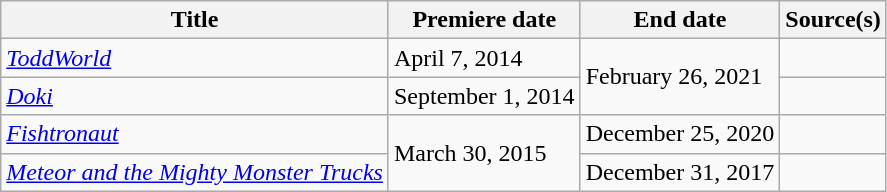<table class="wikitable sortable">
<tr>
<th>Title</th>
<th>Premiere date</th>
<th>End date</th>
<th>Source(s)</th>
</tr>
<tr>
<td><em><a href='#'>ToddWorld</a></em></td>
<td>April 7, 2014</td>
<td rowspan=2>February 26, 2021</td>
<td></td>
</tr>
<tr>
<td><em><a href='#'>Doki</a></em></td>
<td>September 1, 2014</td>
<td></td>
</tr>
<tr>
<td><em><a href='#'>Fishtronaut</a></em></td>
<td rowspan=2>March 30, 2015</td>
<td>December 25, 2020</td>
<td></td>
</tr>
<tr>
<td><em><a href='#'>Meteor and the Mighty Monster Trucks</a></em></td>
<td>December 31, 2017</td>
<td></td>
</tr>
</table>
